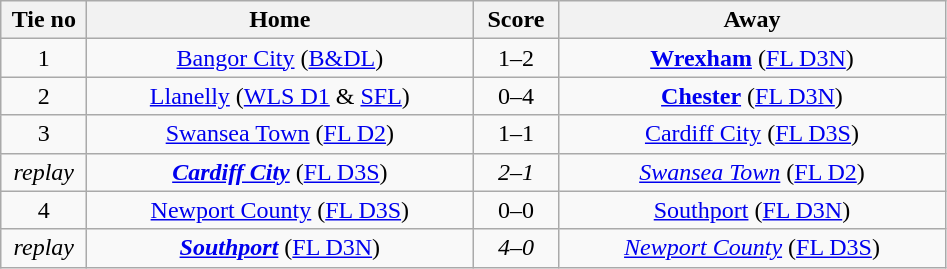<table class="wikitable" style="text-align:center">
<tr>
<th width=50>Tie no</th>
<th width=250>Home</th>
<th width=50>Score</th>
<th width=250>Away</th>
</tr>
<tr>
<td>1</td>
<td><a href='#'>Bangor City</a> (<a href='#'>B&DL</a>)</td>
<td>1–2</td>
<td><strong><a href='#'>Wrexham</a></strong> (<a href='#'>FL D3N</a>)</td>
</tr>
<tr>
<td>2</td>
<td><a href='#'>Llanelly</a> (<a href='#'>WLS D1</a> & <a href='#'>SFL</a>)</td>
<td>0–4</td>
<td><strong><a href='#'>Chester</a></strong> (<a href='#'>FL D3N</a>)</td>
</tr>
<tr>
<td>3</td>
<td><a href='#'>Swansea Town</a> (<a href='#'>FL D2</a>)</td>
<td>1–1</td>
<td><a href='#'>Cardiff City</a> (<a href='#'>FL D3S</a>)</td>
</tr>
<tr>
<td><em>replay</em></td>
<td><strong><em><a href='#'>Cardiff City</a></em></strong> (<a href='#'>FL D3S</a>)</td>
<td><em>2–1</em></td>
<td><em><a href='#'>Swansea Town</a> </em>(<a href='#'>FL D2</a>)</td>
</tr>
<tr>
<td>4</td>
<td><a href='#'>Newport County</a> (<a href='#'>FL D3S</a>)</td>
<td>0–0</td>
<td><a href='#'>Southport</a> (<a href='#'>FL D3N</a>)</td>
</tr>
<tr>
<td><em>replay</em></td>
<td><strong><em><a href='#'>Southport</a></em></strong> (<a href='#'>FL D3N</a>)</td>
<td><em>4–0</em></td>
<td><em><a href='#'>Newport County</a></em> (<a href='#'>FL D3S</a>)</td>
</tr>
</table>
